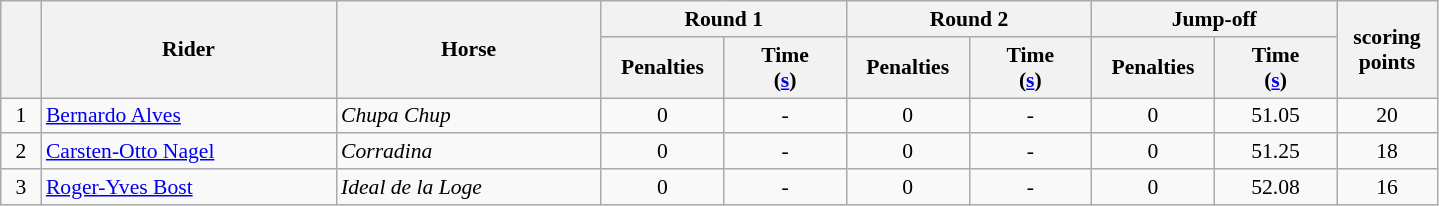<table class="wikitable" style="font-size: 90%">
<tr>
<th rowspan=2 width=20></th>
<th rowspan=2 width=190>Rider</th>
<th rowspan=2 width=170>Horse</th>
<th colspan=2>Round 1</th>
<th colspan=2>Round 2</th>
<th colspan=2>Jump-off</th>
<th rowspan=2 width=60>scoring<br>points</th>
</tr>
<tr>
<th width=75>Penalties</th>
<th width=75>Time<br>(<a href='#'>s</a>)</th>
<th width=75>Penalties</th>
<th width=75>Time<br>(<a href='#'>s</a>)</th>
<th width=75>Penalties</th>
<th width=75>Time<br>(<a href='#'>s</a>)</th>
</tr>
<tr>
<td align=center>1</td>
<td> <a href='#'>Bernardo Alves</a></td>
<td><em>Chupa Chup</em></td>
<td align=center>0</td>
<td align=center>-</td>
<td align=center>0</td>
<td align=center>-</td>
<td align=center>0</td>
<td align=center>51.05</td>
<td align=center>20</td>
</tr>
<tr>
<td align=center>2</td>
<td> <a href='#'>Carsten-Otto Nagel</a></td>
<td><em>Corradina</em></td>
<td align=center>0</td>
<td align=center>-</td>
<td align=center>0</td>
<td align=center>-</td>
<td align=center>0</td>
<td align=center>51.25</td>
<td align=center>18</td>
</tr>
<tr>
<td align=center>3</td>
<td> <a href='#'>Roger-Yves Bost</a></td>
<td><em>Ideal de la Loge</em></td>
<td align=center>0</td>
<td align=center>-</td>
<td align=center>0</td>
<td align=center>-</td>
<td align=center>0</td>
<td align=center>52.08</td>
<td align=center>16</td>
</tr>
</table>
